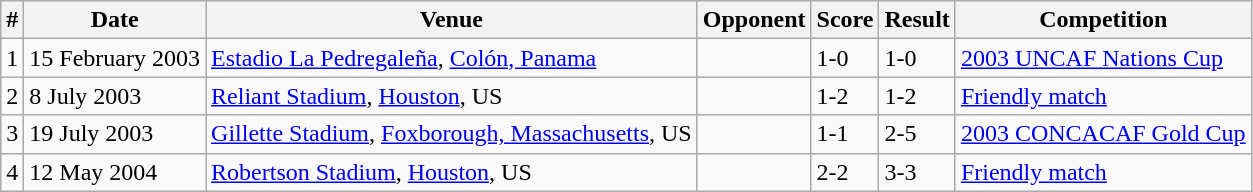<table class="wikitable">
<tr>
<th>#</th>
<th>Date</th>
<th>Venue</th>
<th>Opponent</th>
<th>Score</th>
<th>Result</th>
<th>Competition</th>
</tr>
<tr>
<td>1</td>
<td>15 February 2003</td>
<td><a href='#'>Estadio La Pedregaleña</a>, <a href='#'>Colón, Panama</a></td>
<td></td>
<td>1-0</td>
<td>1-0</td>
<td><a href='#'>2003 UNCAF Nations Cup</a></td>
</tr>
<tr>
<td>2</td>
<td>8 July 2003</td>
<td><a href='#'>Reliant Stadium</a>, <a href='#'>Houston</a>, US</td>
<td></td>
<td>1-2</td>
<td>1-2</td>
<td><a href='#'>Friendly match</a></td>
</tr>
<tr>
<td>3</td>
<td>19 July 2003</td>
<td><a href='#'>Gillette Stadium</a>, <a href='#'>Foxborough, Massachusetts</a>, US</td>
<td></td>
<td>1-1</td>
<td>2-5</td>
<td><a href='#'>2003 CONCACAF Gold Cup</a></td>
</tr>
<tr>
<td>4</td>
<td>12 May 2004</td>
<td><a href='#'>Robertson Stadium</a>, <a href='#'>Houston</a>, US</td>
<td></td>
<td>2-2</td>
<td>3-3</td>
<td><a href='#'>Friendly match</a></td>
</tr>
</table>
